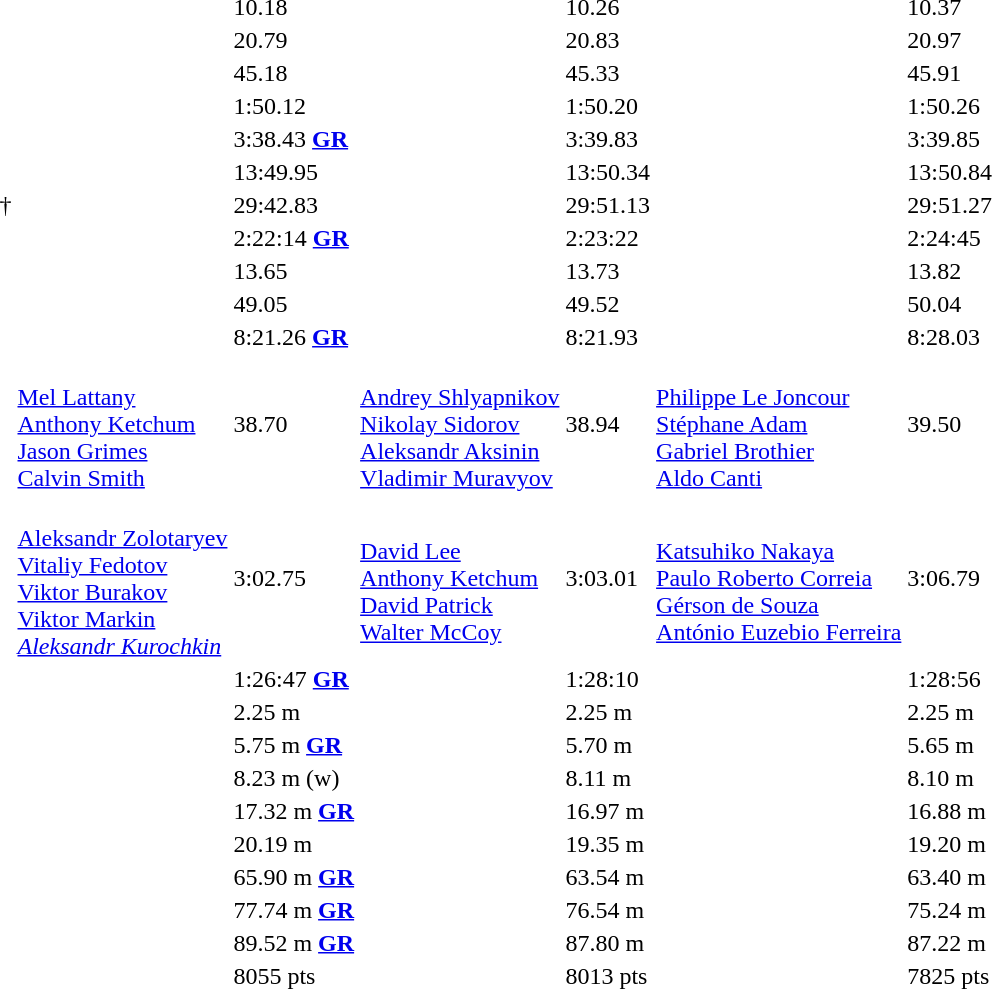<table>
<tr>
<td></td>
<td></td>
<td>10.18</td>
<td></td>
<td>10.26</td>
<td></td>
<td>10.37</td>
</tr>
<tr>
<td></td>
<td></td>
<td>20.79</td>
<td></td>
<td>20.83</td>
<td></td>
<td>20.97</td>
</tr>
<tr>
<td></td>
<td></td>
<td>45.18</td>
<td></td>
<td>45.33</td>
<td></td>
<td>45.91</td>
</tr>
<tr>
<td></td>
<td></td>
<td>1:50.12</td>
<td></td>
<td>1:50.20</td>
<td></td>
<td>1:50.26</td>
</tr>
<tr>
<td></td>
<td></td>
<td>3:38.43 <strong><a href='#'>GR</a></strong></td>
<td></td>
<td>3:39.83</td>
<td></td>
<td>3:39.85</td>
</tr>
<tr>
<td></td>
<td></td>
<td>13:49.95</td>
<td></td>
<td>13:50.34</td>
<td></td>
<td>13:50.84</td>
</tr>
<tr>
<td> †</td>
<td></td>
<td>29:42.83</td>
<td></td>
<td>29:51.13</td>
<td></td>
<td>29:51.27</td>
</tr>
<tr>
<td></td>
<td></td>
<td>2:22:14 <strong><a href='#'>GR</a></strong></td>
<td></td>
<td>2:23:22</td>
<td></td>
<td>2:24:45</td>
</tr>
<tr>
<td></td>
<td></td>
<td>13.65</td>
<td></td>
<td>13.73</td>
<td></td>
<td>13.82</td>
</tr>
<tr>
<td></td>
<td></td>
<td>49.05</td>
<td></td>
<td>49.52</td>
<td></td>
<td>50.04</td>
</tr>
<tr>
<td></td>
<td></td>
<td>8:21.26 <strong><a href='#'>GR</a></strong></td>
<td></td>
<td>8:21.93</td>
<td></td>
<td>8:28.03</td>
</tr>
<tr>
<td></td>
<td><br><a href='#'>Mel Lattany</a><br><a href='#'>Anthony Ketchum</a><br><a href='#'>Jason Grimes</a><br><a href='#'>Calvin Smith</a></td>
<td>38.70</td>
<td><br><a href='#'>Andrey Shlyapnikov</a><br><a href='#'>Nikolay Sidorov</a><br><a href='#'>Aleksandr Aksinin</a><br><a href='#'>Vladimir Muravyov</a></td>
<td>38.94</td>
<td><br><a href='#'>Philippe Le Joncour</a><br><a href='#'>Stéphane Adam</a><br><a href='#'>Gabriel Brothier</a><br><a href='#'>Aldo Canti</a></td>
<td>39.50</td>
</tr>
<tr>
<td></td>
<td><br><a href='#'>Aleksandr Zolotaryev</a><br><a href='#'>Vitaliy Fedotov</a><br><a href='#'>Viktor Burakov</a><br><a href='#'>Viktor Markin</a><br><em><a href='#'>Aleksandr Kurochkin</a></em></td>
<td>3:02.75</td>
<td><br><a href='#'>David Lee</a><br><a href='#'>Anthony Ketchum</a><br><a href='#'>David Patrick</a><br><a href='#'>Walter McCoy</a></td>
<td>3:03.01</td>
<td><br><a href='#'>Katsuhiko Nakaya</a><br><a href='#'>Paulo Roberto Correia</a><br><a href='#'>Gérson de Souza</a><br><a href='#'>António Euzebio Ferreira</a></td>
<td>3:06.79</td>
</tr>
<tr>
<td></td>
<td></td>
<td>1:26:47 <strong><a href='#'>GR</a></strong></td>
<td></td>
<td>1:28:10</td>
<td></td>
<td>1:28:56</td>
</tr>
<tr>
<td></td>
<td></td>
<td>2.25 m</td>
<td></td>
<td>2.25 m</td>
<td></td>
<td>2.25 m</td>
</tr>
<tr>
<td></td>
<td></td>
<td>5.75 m <strong><a href='#'>GR</a></strong></td>
<td></td>
<td>5.70 m</td>
<td></td>
<td>5.65 m</td>
</tr>
<tr>
<td></td>
<td></td>
<td>8.23 m (w)</td>
<td></td>
<td>8.11 m</td>
<td></td>
<td>8.10 m</td>
</tr>
<tr>
<td></td>
<td></td>
<td>17.32 m <strong><a href='#'>GR</a></strong></td>
<td></td>
<td>16.97 m</td>
<td></td>
<td>16.88 m</td>
</tr>
<tr>
<td></td>
<td></td>
<td>20.19 m</td>
<td></td>
<td>19.35 m</td>
<td></td>
<td>19.20 m</td>
</tr>
<tr>
<td></td>
<td></td>
<td>65.90 m <strong><a href='#'>GR</a></strong></td>
<td></td>
<td>63.54 m</td>
<td></td>
<td>63.40 m</td>
</tr>
<tr>
<td></td>
<td></td>
<td>77.74 m <strong><a href='#'>GR</a></strong></td>
<td></td>
<td>76.54 m</td>
<td></td>
<td>75.24 m</td>
</tr>
<tr>
<td></td>
<td></td>
<td>89.52 m <strong><a href='#'>GR</a></strong></td>
<td></td>
<td>87.80 m</td>
<td></td>
<td>87.22 m</td>
</tr>
<tr>
<td></td>
<td></td>
<td>8055 pts</td>
<td></td>
<td>8013 pts</td>
<td></td>
<td>7825 pts</td>
</tr>
</table>
